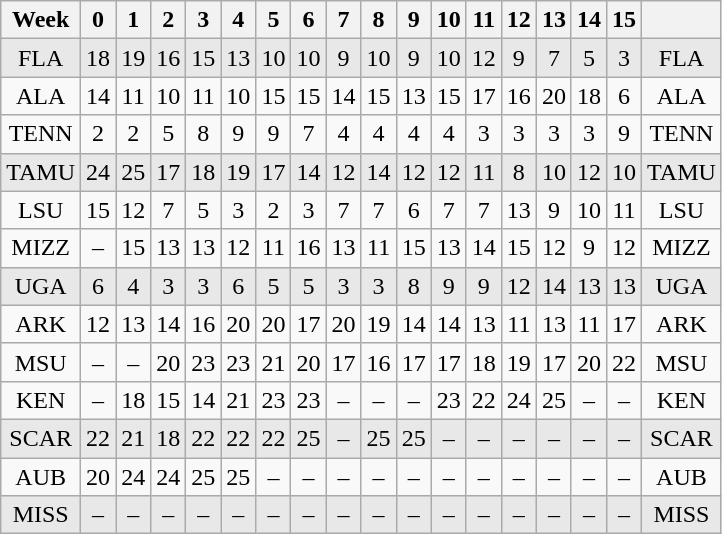<table class="wikitable sortable" style="text-align:center">
<tr>
<th>Week</th>
<th>0</th>
<th>1</th>
<th>2</th>
<th>3</th>
<th>4</th>
<th>5</th>
<th>6</th>
<th>7</th>
<th>8</th>
<th>9</th>
<th>10</th>
<th>11</th>
<th>12</th>
<th>13</th>
<th>14</th>
<th>15</th>
<th class=unsortable></th>
</tr>
<tr style="background-color:#E8E8E8">
<td>FLA</td>
<td>18</td>
<td>19</td>
<td>16</td>
<td>15</td>
<td>13</td>
<td>10</td>
<td>10</td>
<td>9</td>
<td>10</td>
<td>9</td>
<td>10</td>
<td>12</td>
<td>9</td>
<td>7</td>
<td>5</td>
<td>3</td>
<td>FLA</td>
</tr>
<tr>
<td>ALA</td>
<td>14</td>
<td>11</td>
<td>10</td>
<td>11</td>
<td>10</td>
<td>15</td>
<td>15</td>
<td>14</td>
<td>15</td>
<td>13</td>
<td>15</td>
<td>17</td>
<td>16</td>
<td>20</td>
<td>18</td>
<td>6</td>
<td>ALA</td>
</tr>
<tr>
<td>TENN</td>
<td>2</td>
<td>2</td>
<td>5</td>
<td>8</td>
<td>9</td>
<td>9</td>
<td>7</td>
<td>4</td>
<td>4</td>
<td>4</td>
<td>4</td>
<td>3</td>
<td>3</td>
<td>3</td>
<td>3</td>
<td>9</td>
<td>TENN</td>
</tr>
<tr style="background-color:#E8E8E8">
<td data-sort-value=TEX>TAMU</td>
<td>24</td>
<td>25</td>
<td>17</td>
<td>18</td>
<td>19</td>
<td>17</td>
<td>14</td>
<td>12</td>
<td>14</td>
<td>12</td>
<td>12</td>
<td>11</td>
<td>8</td>
<td>10</td>
<td>12</td>
<td>10</td>
<td>TAMU</td>
</tr>
<tr>
<td>LSU</td>
<td>15</td>
<td>12</td>
<td>7</td>
<td>5</td>
<td>3</td>
<td>2</td>
<td>3</td>
<td>7</td>
<td>7</td>
<td>6</td>
<td>7</td>
<td>7</td>
<td>13</td>
<td>9</td>
<td>10</td>
<td>11</td>
<td>LSU</td>
</tr>
<tr>
<td data-sort-value=MO>MIZZ</td>
<td data-sort-value=26>–</td>
<td>15</td>
<td>13</td>
<td>13</td>
<td>12</td>
<td>11</td>
<td>16</td>
<td>13</td>
<td>11</td>
<td>15</td>
<td>13</td>
<td>14</td>
<td>15</td>
<td>12</td>
<td>9</td>
<td>12</td>
<td>MIZZ</td>
</tr>
<tr style="background-color:#E8E8E8">
<td data-sort-value=G>UGA</td>
<td>6</td>
<td>4</td>
<td>3</td>
<td>3</td>
<td>6</td>
<td>5</td>
<td>5</td>
<td>3</td>
<td>3</td>
<td>8</td>
<td>9</td>
<td>9</td>
<td>12</td>
<td>14</td>
<td>13</td>
<td>13</td>
<td>UGA</td>
</tr>
<tr>
<td>ARK</td>
<td>12</td>
<td>13</td>
<td>14</td>
<td>16</td>
<td>20</td>
<td>20</td>
<td>17</td>
<td>20</td>
<td>19</td>
<td>14</td>
<td>14</td>
<td>13</td>
<td>11</td>
<td>13</td>
<td>11</td>
<td>17</td>
<td>ARK</td>
</tr>
<tr>
<td>MSU</td>
<td data-sort-value=27>–</td>
<td data-sort-value=27>–</td>
<td>20</td>
<td>23</td>
<td>23</td>
<td>21</td>
<td>20</td>
<td>17</td>
<td>16</td>
<td>17</td>
<td>17</td>
<td>18</td>
<td>19</td>
<td>17</td>
<td>20</td>
<td>22</td>
<td>MSU</td>
</tr>
<tr>
<td>KEN</td>
<td data-sort-value=28>–</td>
<td>18</td>
<td>15</td>
<td>14</td>
<td>21</td>
<td>23</td>
<td>23</td>
<td data-sort-value=28>–</td>
<td data-sort-value=28>–</td>
<td data-sort-value=28>–</td>
<td>23</td>
<td>22</td>
<td>24</td>
<td>25</td>
<td data-sort-value=28>–</td>
<td data-sort-value=28>–</td>
<td>KEN</td>
</tr>
<tr style="background-color:#E8E8E8">
<td>SCAR</td>
<td>22</td>
<td>21</td>
<td>18</td>
<td>22</td>
<td>22</td>
<td>22</td>
<td>25</td>
<td data-sort-value=29>–</td>
<td>25</td>
<td>25</td>
<td data-sort-value=29>–</td>
<td data-sort-value=29>–</td>
<td data-sort-value=29>–</td>
<td data-sort-value=29>–</td>
<td data-sort-value=29>–</td>
<td data-sort-value=29>–</td>
<td>SCAR</td>
</tr>
<tr>
<td>AUB</td>
<td>20</td>
<td>24</td>
<td>24</td>
<td>25</td>
<td>25</td>
<td data-sort-value=30>–</td>
<td data-sort-value=30>–</td>
<td data-sort-value=30>–</td>
<td data-sort-value=30>–</td>
<td data-sort-value=30>–</td>
<td data-sort-value=30>–</td>
<td data-sort-value=30>–</td>
<td data-sort-value=30>–</td>
<td data-sort-value=30>–</td>
<td data-sort-value=30>–</td>
<td data-sort-value=30>–</td>
<td>AUB</td>
</tr>
<tr style="background-color:#E8E8E8">
<td data-sort-value=O>MISS</td>
<td data-sort-value=31>–</td>
<td data-sort-value=31>–</td>
<td data-sort-value=31>–</td>
<td data-sort-value=31>–</td>
<td data-sort-value=31>–</td>
<td data-sort-value=31>–</td>
<td data-sort-value=31>–</td>
<td data-sort-value=31>–</td>
<td data-sort-value=31>–</td>
<td data-sort-value=31>–</td>
<td data-sort-value=31>–</td>
<td data-sort-value=31>–</td>
<td data-sort-value=31>–</td>
<td data-sort-value=31>–</td>
<td data-sort-value=31>–</td>
<td data-sort-value=31>–</td>
<td>MISS</td>
</tr>
</table>
